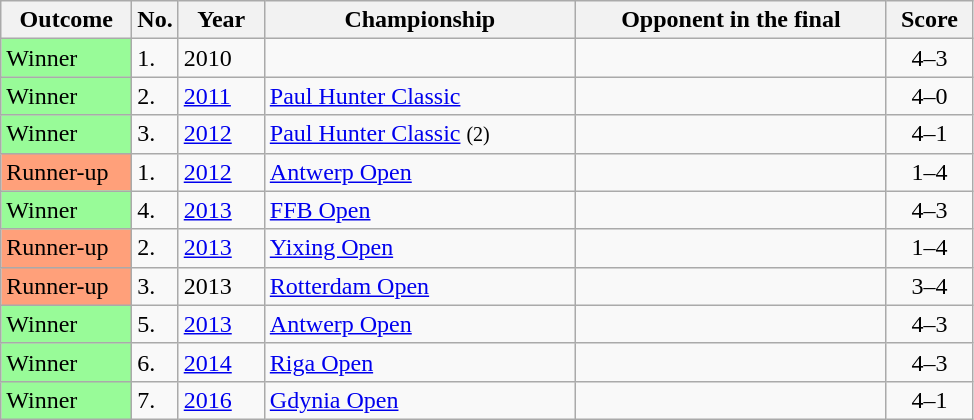<table class="wikitable sortable">
<tr>
<th scope="col" style="width:80px;">Outcome</th>
<th scope="col" style="width:20px;">No.</th>
<th scope="col" style="width:50px;">Year</th>
<th scope="col" style="width:200px;">Championship</th>
<th scope="col" style="width:200px;">Opponent in the final</th>
<th scope="col" style="width:50px;">Score</th>
</tr>
<tr>
<td style="background:#98fb98;">Winner</td>
<td>1.</td>
<td>2010</td>
<td></td>
<td> </td>
<td style="text-align:center;">4–3</td>
</tr>
<tr>
<td style="background:#98fb98;">Winner</td>
<td>2.</td>
<td><a href='#'>2011</a></td>
<td><a href='#'>Paul Hunter Classic</a></td>
<td> </td>
<td style="text-align:center;">4–0</td>
</tr>
<tr>
<td style="background:#98fb98;">Winner</td>
<td>3.</td>
<td><a href='#'>2012</a></td>
<td><a href='#'>Paul Hunter Classic</a> <small>(2)</small></td>
<td> </td>
<td style="text-align:center;">4–1</td>
</tr>
<tr>
<td style="background:#ffa07a;">Runner-up</td>
<td>1.</td>
<td><a href='#'>2012</a></td>
<td><a href='#'>Antwerp Open</a></td>
<td> </td>
<td style="text-align:center;">1–4</td>
</tr>
<tr>
<td style="background:#98fb98;">Winner</td>
<td>4.</td>
<td><a href='#'>2013</a></td>
<td><a href='#'>FFB Open</a></td>
<td> </td>
<td style="text-align:center;">4–3</td>
</tr>
<tr>
<td style="background:#ffa07a;">Runner-up</td>
<td>2.</td>
<td><a href='#'>2013</a></td>
<td><a href='#'>Yixing Open</a></td>
<td> </td>
<td style="text-align:center;">1–4</td>
</tr>
<tr>
<td style="background:#ffa07a;">Runner-up</td>
<td>3.</td>
<td>2013</td>
<td><a href='#'>Rotterdam Open</a></td>
<td> </td>
<td style="text-align:center;">3–4</td>
</tr>
<tr>
<td style="background:#98fb98;">Winner</td>
<td>5.</td>
<td><a href='#'>2013</a></td>
<td><a href='#'>Antwerp Open</a></td>
<td> </td>
<td style="text-align:center;">4–3</td>
</tr>
<tr>
<td style="background:#98fb98;">Winner</td>
<td>6.</td>
<td><a href='#'>2014</a></td>
<td><a href='#'>Riga Open</a></td>
<td> </td>
<td style="text-align:center;">4–3</td>
</tr>
<tr>
<td style="background:#98fb98;">Winner</td>
<td>7.</td>
<td><a href='#'>2016</a></td>
<td><a href='#'>Gdynia Open</a></td>
<td> </td>
<td style="text-align:center;">4–1</td>
</tr>
</table>
